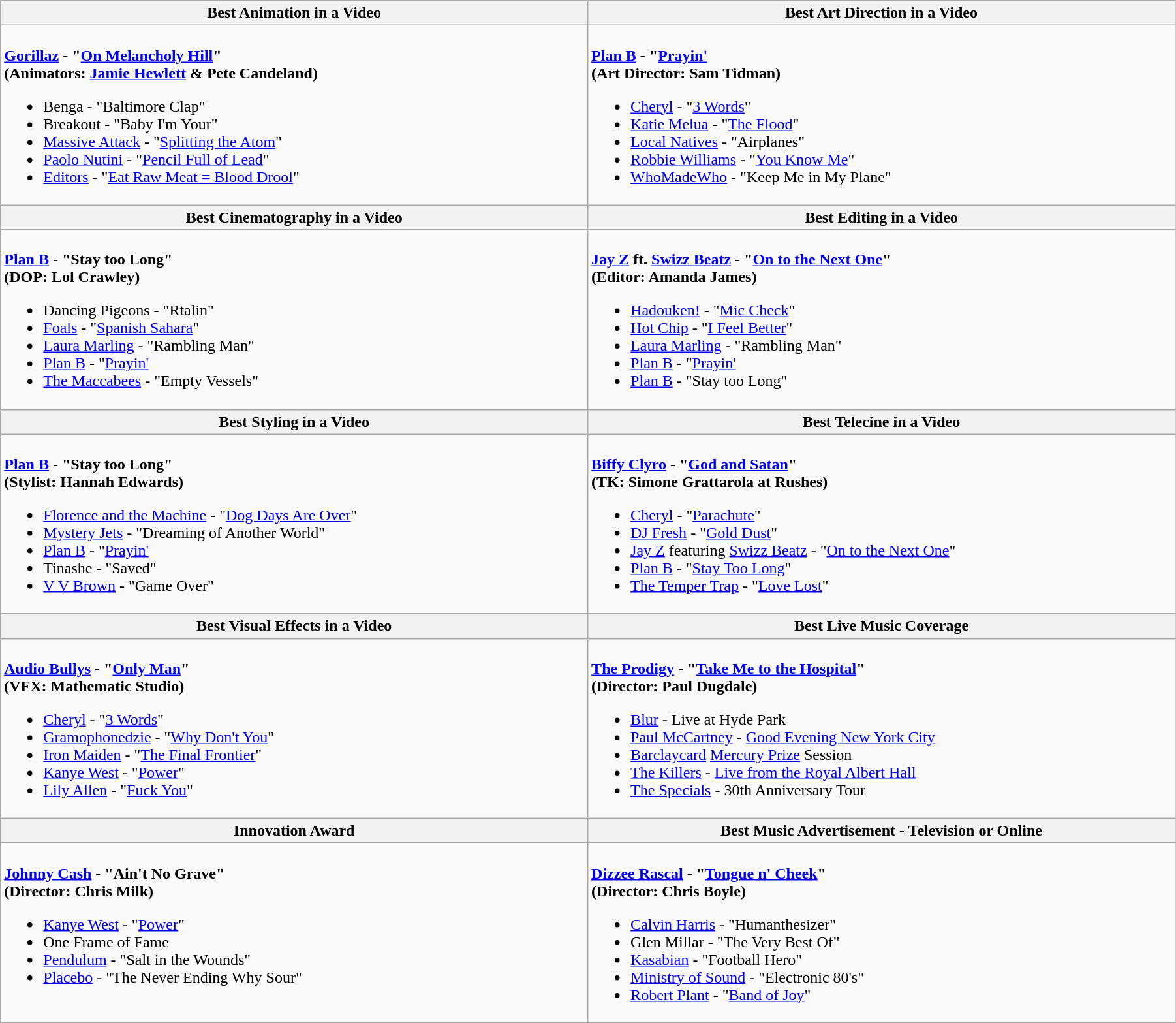<table class="wikitable" style="width:95%">
<tr bgcolor="#bebebe">
<th width="50%">Best Animation in a Video</th>
<th width="50%">Best Art Direction in a Video</th>
</tr>
<tr>
<td valign="top"><br><strong><a href='#'>Gorillaz</a> - "<a href='#'>On Melancholy Hill</a>"</strong> <br> <strong>(Animators: <a href='#'>Jamie Hewlett</a> & Pete Candeland)</strong><ul><li>Benga - "Baltimore Clap"</li><li>Breakout - "Baby I'm Your"</li><li><a href='#'>Massive Attack</a> - "<a href='#'>Splitting the Atom</a>"</li><li><a href='#'>Paolo Nutini</a> - "<a href='#'>Pencil Full of Lead</a>"</li><li><a href='#'>Editors</a> - "<a href='#'>Eat Raw Meat = Blood Drool</a>"</li></ul></td>
<td valign="top"><br><strong><a href='#'>Plan B</a> - "<a href='#'>Prayin'</a></strong> <br> <strong>(Art Director: Sam Tidman)</strong><ul><li><a href='#'>Cheryl</a> - "<a href='#'>3 Words</a>"</li><li><a href='#'>Katie Melua</a> - "<a href='#'>The Flood</a>"</li><li><a href='#'>Local Natives</a> - "Airplanes"</li><li><a href='#'>Robbie Williams</a> - "<a href='#'>You Know Me</a>"</li><li><a href='#'>WhoMadeWho</a> - "Keep Me in My Plane"</li></ul></td>
</tr>
<tr>
<th width="50%">Best Cinematography in a Video</th>
<th width="50%">Best Editing in a Video</th>
</tr>
<tr>
<td valign="top"><br><strong><a href='#'>Plan B</a> - "Stay too Long"</strong> <br> <strong>(DOP: Lol Crawley)</strong><ul><li>Dancing Pigeons - "Rtalin"</li><li><a href='#'>Foals</a> - "<a href='#'>Spanish Sahara</a>"</li><li><a href='#'>Laura Marling</a> - "Rambling Man"</li><li><a href='#'>Plan B</a> - "<a href='#'>Prayin'</a></li><li><a href='#'>The Maccabees</a> - "Empty Vessels"</li></ul></td>
<td valign="top"><br><strong><a href='#'>Jay Z</a> ft. <a href='#'>Swizz Beatz</a> - "<a href='#'>On to the Next One</a>"</strong> <br> <strong>(Editor: Amanda James)</strong><ul><li><a href='#'>Hadouken!</a> - "<a href='#'>Mic Check</a>"</li><li><a href='#'>Hot Chip</a> - "<a href='#'>I Feel Better</a>"</li><li><a href='#'>Laura Marling</a> - "Rambling Man"</li><li><a href='#'>Plan B</a> - "<a href='#'>Prayin'</a></li><li><a href='#'>Plan B</a> - "Stay too Long"</li></ul></td>
</tr>
<tr>
<th width="50%">Best Styling in a Video</th>
<th width="50%">Best Telecine in a Video</th>
</tr>
<tr>
<td valign="top"><br><strong><a href='#'>Plan B</a> - "Stay too Long"</strong> <br> <strong>(Stylist: Hannah Edwards)</strong><ul><li><a href='#'>Florence and the Machine</a> - "<a href='#'>Dog Days Are Over</a>"</li><li><a href='#'>Mystery Jets</a> - "Dreaming of Another World"</li><li><a href='#'>Plan B</a> - "<a href='#'>Prayin'</a></li><li>Tinashe - "Saved"</li><li><a href='#'>V V Brown</a> - "Game Over"</li></ul></td>
<td valign="top"><br><strong><a href='#'>Biffy Clyro</a> - "<a href='#'>God and Satan</a>"</strong> <br> <strong>(TK: Simone Grattarola at Rushes)</strong><ul><li><a href='#'>Cheryl</a> - "<a href='#'>Parachute</a>"</li><li><a href='#'>DJ Fresh</a> - "<a href='#'>Gold Dust</a>"</li><li><a href='#'>Jay Z</a> featuring <a href='#'>Swizz Beatz</a> - "<a href='#'>On to the Next One</a>"</li><li><a href='#'>Plan B</a> - "<a href='#'>Stay Too Long</a>"</li><li><a href='#'>The Temper Trap</a> - "<a href='#'>Love Lost</a>"</li></ul></td>
</tr>
<tr>
<th width="50%">Best Visual Effects in a Video</th>
<th width="50%">Best Live Music Coverage</th>
</tr>
<tr>
<td valign="top"><br><strong><a href='#'>Audio Bullys</a> - "<a href='#'>Only Man</a>"</strong> <br> <strong>(VFX: Mathematic Studio)</strong><ul><li><a href='#'>Cheryl</a> - "<a href='#'>3 Words</a>"</li><li><a href='#'>Gramophonedzie</a> - "<a href='#'>Why Don't You</a>"</li><li><a href='#'>Iron Maiden</a> - "<a href='#'>The Final Frontier</a>"</li><li><a href='#'>Kanye West</a> - "<a href='#'>Power</a>"</li><li><a href='#'>Lily Allen</a> - "<a href='#'>Fuck You</a>"</li></ul></td>
<td valign="top"><br><strong><a href='#'>The Prodigy</a> - "<a href='#'>Take Me to the Hospital</a>"</strong> <br> <strong>(Director: Paul Dugdale)</strong><ul><li><a href='#'>Blur</a> - Live at Hyde Park</li><li><a href='#'>Paul McCartney</a> - <a href='#'>Good Evening New York City</a></li><li><a href='#'>Barclaycard</a> <a href='#'>Mercury Prize</a> Session</li><li><a href='#'>The Killers</a> - <a href='#'>Live from the Royal Albert Hall</a></li><li><a href='#'>The Specials</a> - 30th Anniversary Tour</li></ul></td>
</tr>
<tr>
<th width="50%">Innovation Award</th>
<th width="50%">Best Music Advertisement - Television or Online</th>
</tr>
<tr>
<td valign="top"><br><strong><a href='#'>Johnny Cash</a> - "Ain't No Grave"</strong> <br> <strong>(Director: Chris Milk)</strong><ul><li><a href='#'>Kanye West</a> - "<a href='#'>Power</a>"</li><li>One Frame of Fame</li><li><a href='#'>Pendulum</a> - "Salt in the Wounds"</li><li><a href='#'>Placebo</a> - "The Never Ending Why Sour"</li></ul></td>
<td valign="top"><br><strong><a href='#'>Dizzee Rascal</a> - "<a href='#'>Tongue n' Cheek</a>"</strong> <br> <strong>(Director: Chris Boyle)</strong><ul><li><a href='#'>Calvin Harris</a> - "Humanthesizer"</li><li>Glen Millar - "The Very Best Of"</li><li><a href='#'>Kasabian</a> - "Football Hero"</li><li><a href='#'>Ministry of Sound</a> - "Electronic 80's"</li><li><a href='#'>Robert Plant</a> - "<a href='#'>Band of Joy</a>"</li></ul></td>
</tr>
<tr>
</tr>
</table>
